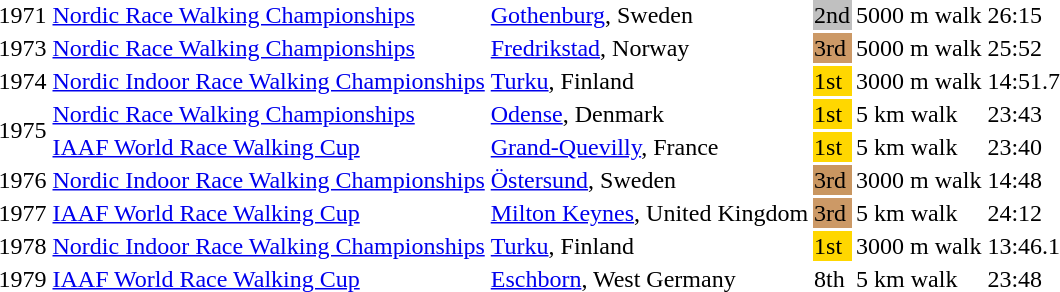<table>
<tr>
<td>1971</td>
<td><a href='#'>Nordic Race Walking Championships</a></td>
<td><a href='#'>Gothenburg</a>, Sweden</td>
<td bgcolor=silver>2nd</td>
<td>5000 m walk</td>
<td>26:15</td>
</tr>
<tr>
<td>1973</td>
<td><a href='#'>Nordic Race Walking Championships</a></td>
<td><a href='#'>Fredrikstad</a>, Norway</td>
<td bgcolor=cc9966>3rd</td>
<td>5000 m walk</td>
<td>25:52</td>
</tr>
<tr>
<td>1974</td>
<td><a href='#'>Nordic Indoor Race Walking Championships</a></td>
<td><a href='#'>Turku</a>, Finland</td>
<td bgcolor=gold>1st</td>
<td>3000 m walk</td>
<td>14:51.7</td>
</tr>
<tr>
<td rowspan=2>1975</td>
<td><a href='#'>Nordic Race Walking Championships</a></td>
<td><a href='#'>Odense</a>, Denmark</td>
<td bgcolor=gold>1st</td>
<td>5 km walk</td>
<td>23:43</td>
</tr>
<tr>
<td><a href='#'>IAAF World Race Walking Cup</a></td>
<td><a href='#'>Grand-Quevilly</a>, France</td>
<td bgcolor=gold>1st</td>
<td>5 km walk</td>
<td>23:40</td>
</tr>
<tr>
<td>1976</td>
<td><a href='#'>Nordic Indoor Race Walking Championships</a></td>
<td><a href='#'>Östersund</a>, Sweden</td>
<td bgcolor=c9966>3rd</td>
<td>3000 m walk</td>
<td>14:48</td>
</tr>
<tr>
<td>1977</td>
<td><a href='#'>IAAF World Race Walking Cup</a></td>
<td><a href='#'>Milton Keynes</a>, United Kingdom</td>
<td bgcolor=cc9966>3rd</td>
<td>5 km walk</td>
<td>24:12</td>
</tr>
<tr>
<td>1978</td>
<td><a href='#'>Nordic Indoor Race Walking Championships</a></td>
<td><a href='#'>Turku</a>, Finland</td>
<td bgcolor=gold>1st</td>
<td>3000 m walk</td>
<td>13:46.1</td>
</tr>
<tr>
<td>1979</td>
<td><a href='#'>IAAF World Race Walking Cup</a></td>
<td><a href='#'>Eschborn</a>, West Germany</td>
<td>8th</td>
<td>5 km walk</td>
<td>23:48</td>
</tr>
</table>
